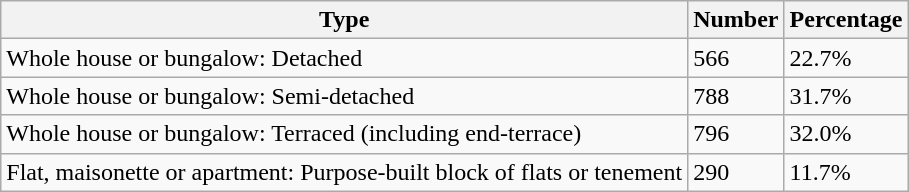<table class= "wikitable sortable">
<tr>
<th bgcolor=#99CCFF>Type</th>
<th bgcolor=#99CCFF>Number</th>
<th bgcolor=#99CCFF>Percentage</th>
</tr>
<tr>
<td>Whole house or bungalow: Detached</td>
<td>566</td>
<td>22.7%</td>
</tr>
<tr>
<td>Whole house or bungalow: Semi-detached</td>
<td>788</td>
<td>31.7%</td>
</tr>
<tr>
<td>Whole house or bungalow: Terraced (including end-terrace)</td>
<td>796</td>
<td>32.0%</td>
</tr>
<tr>
<td>Flat, maisonette or apartment: Purpose-built block of flats or tenement</td>
<td>290</td>
<td>11.7%</td>
</tr>
</table>
